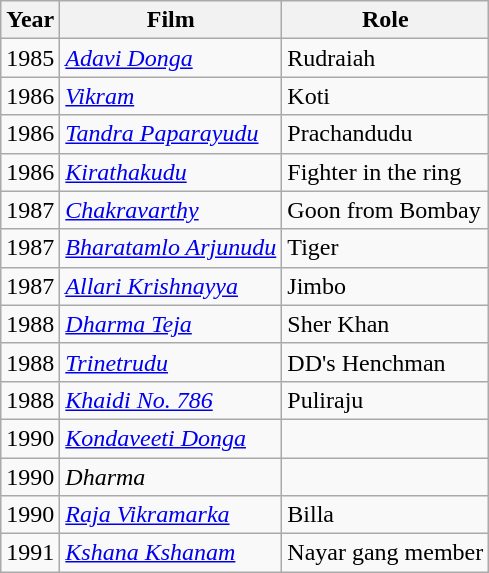<table class="wikitable">
<tr>
<th>Year</th>
<th>Film</th>
<th>Role</th>
</tr>
<tr>
<td>1985</td>
<td><em><a href='#'>Adavi Donga</a></em></td>
<td>Rudraiah</td>
</tr>
<tr>
<td>1986</td>
<td><em><a href='#'>Vikram</a></em></td>
<td>Koti</td>
</tr>
<tr>
<td>1986</td>
<td><em><a href='#'>Tandra Paparayudu</a></em></td>
<td>Prachandudu</td>
</tr>
<tr>
<td>1986</td>
<td><em><a href='#'>Kirathakudu</a></em></td>
<td>Fighter in the ring</td>
</tr>
<tr>
<td>1987</td>
<td><em><a href='#'>Chakravarthy</a></em></td>
<td>Goon from Bombay</td>
</tr>
<tr>
<td>1987</td>
<td><em><a href='#'>Bharatamlo Arjunudu</a></em></td>
<td>Tiger</td>
</tr>
<tr>
<td>1987</td>
<td><em><a href='#'>Allari Krishnayya</a></em></td>
<td>Jimbo</td>
</tr>
<tr>
<td>1988</td>
<td><em><a href='#'>Dharma Teja</a></em></td>
<td>Sher Khan</td>
</tr>
<tr>
<td>1988</td>
<td><em><a href='#'>Trinetrudu</a></em></td>
<td>DD's Henchman</td>
</tr>
<tr>
<td>1988</td>
<td><em><a href='#'>Khaidi No. 786</a></em></td>
<td>Puliraju</td>
</tr>
<tr>
<td>1990</td>
<td><em><a href='#'>Kondaveeti Donga</a></em></td>
<td></td>
</tr>
<tr>
<td>1990</td>
<td><em>Dharma</em></td>
<td></td>
</tr>
<tr>
<td>1990</td>
<td><em><a href='#'>Raja Vikramarka</a></em></td>
<td>Billa</td>
</tr>
<tr>
<td>1991</td>
<td><em><a href='#'>Kshana Kshanam</a></em></td>
<td>Nayar gang member</td>
</tr>
</table>
